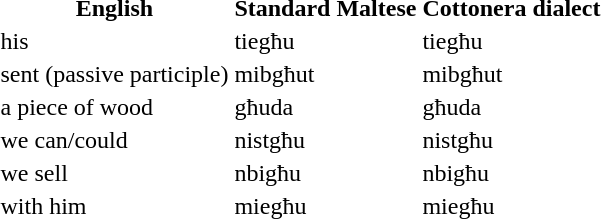<table class="wiki table">
<tr>
<th>English</th>
<th>Standard Maltese</th>
<th>Cottonera dialect</th>
</tr>
<tr>
<td>his</td>
<td>tiegħu<br></td>
<td>tiegħu<br></td>
</tr>
<tr>
<td>sent (passive participle)</td>
<td>mibgħut<br></td>
<td>mibgħut<br></td>
</tr>
<tr>
<td>a piece of wood</td>
<td>għuda<br></td>
<td>għuda<br></td>
</tr>
<tr>
<td>we can/could</td>
<td>nistgħu<br></td>
<td>nistgħu<br></td>
</tr>
<tr>
<td>we sell</td>
<td>nbigħu<br></td>
<td>nbigħu<br></td>
</tr>
<tr>
<td>with him</td>
<td>miegħu<br></td>
<td>miegħu<br></td>
</tr>
</table>
